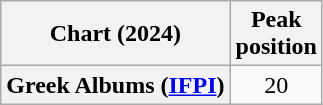<table class="wikitable sortable plainrowheaders" style="text-align:center">
<tr>
<th scope="col">Chart (2024)</th>
<th scope="col">Peak<br>position</th>
</tr>
<tr>
<th scope="row">Greek Albums (<a href='#'>IFPI</a>)</th>
<td>20</td>
</tr>
</table>
